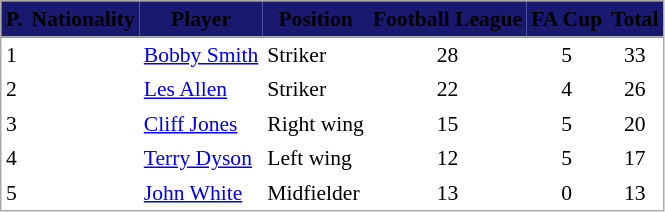<table cellspacing="0" cellpadding="3" style="border:1px solid #AAAAAA;font-size:90%">
<tr bgcolor="#191970">
<th style="border-bottom:1px solid #AAAAAA" align="center"><span>P.</span></th>
<th style="border-bottom:1px solid #AAAAAA" align="center"><span>Nationality</span></th>
<th style="border-bottom:1px solid #AAAAAA" align="center"><span>Player</span></th>
<th style="border-bottom:1px solid #AAAAAA" align="center"><span>Position</span></th>
<th style="border-bottom:1px solid #AAAAAA" align="center"><span>Football League</span></th>
<th style="border-bottom:1px solid #AAAAAA" align="center"><span>FA Cup</span></th>
<th style="border-bottom:1px solid #AAAAAA" align="center"><span>Total</span></th>
</tr>
<tr>
<td>1</td>
<td></td>
<td><a href='#'>Bobby Smith</a></td>
<td>Striker</td>
<td align="center">28</td>
<td align="center">5</td>
<td align="center">33</td>
</tr>
<tr>
<td>2</td>
<td></td>
<td><a href='#'>Les Allen</a></td>
<td>Striker</td>
<td align="center">22</td>
<td align="center">4</td>
<td align="center">26</td>
</tr>
<tr>
<td>3</td>
<td></td>
<td><a href='#'>Cliff Jones</a></td>
<td>Right wing</td>
<td align="center">15</td>
<td align="center">5</td>
<td align="center">20</td>
</tr>
<tr>
<td>4</td>
<td></td>
<td><a href='#'>Terry Dyson</a></td>
<td>Left wing</td>
<td align="center">12</td>
<td align="center">5</td>
<td align="center">17</td>
</tr>
<tr>
<td>5</td>
<td></td>
<td><a href='#'>John White</a></td>
<td>Midfielder</td>
<td align="center">13</td>
<td align="center">0</td>
<td align="center">13</td>
</tr>
<tr>
</tr>
</table>
